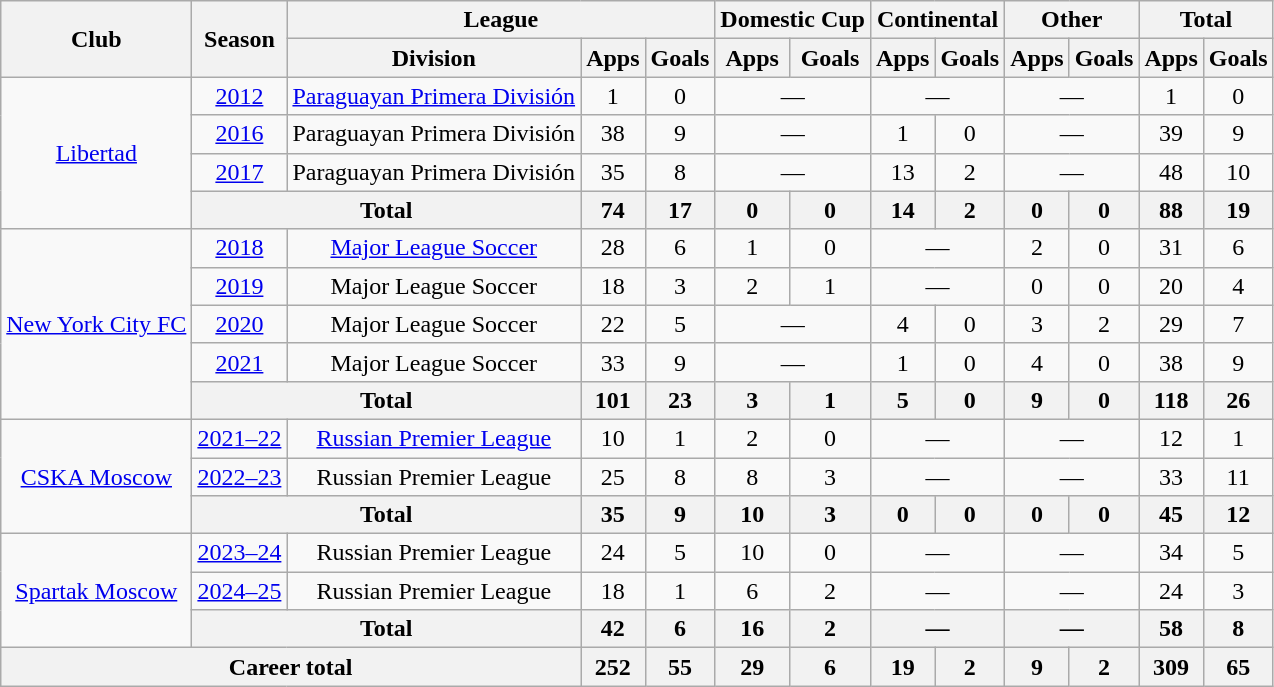<table class="wikitable" style="text-align: center;">
<tr>
<th rowspan="2">Club</th>
<th rowspan="2">Season</th>
<th colspan="3">League</th>
<th colspan="2">Domestic Cup</th>
<th colspan="2">Continental</th>
<th colspan="2">Other</th>
<th colspan="2">Total</th>
</tr>
<tr>
<th>Division</th>
<th>Apps</th>
<th>Goals</th>
<th>Apps</th>
<th>Goals</th>
<th>Apps</th>
<th>Goals</th>
<th>Apps</th>
<th>Goals</th>
<th>Apps</th>
<th>Goals</th>
</tr>
<tr>
<td rowspan="4"><a href='#'>Libertad</a></td>
<td><a href='#'>2012</a></td>
<td><a href='#'>Paraguayan Primera División</a></td>
<td>1</td>
<td>0</td>
<td colspan=2>—</td>
<td colspan=2>—</td>
<td colspan=2>—</td>
<td>1</td>
<td>0</td>
</tr>
<tr>
<td><a href='#'>2016</a></td>
<td>Paraguayan Primera División</td>
<td>38</td>
<td>9</td>
<td colspan=2>—</td>
<td>1</td>
<td>0</td>
<td colspan="2">—</td>
<td>39</td>
<td>9</td>
</tr>
<tr>
<td><a href='#'>2017</a></td>
<td>Paraguayan Primera División</td>
<td>35</td>
<td>8</td>
<td colspan=2>—</td>
<td>13</td>
<td>2</td>
<td colspan=2>—</td>
<td>48</td>
<td>10</td>
</tr>
<tr>
<th colspan="2">Total</th>
<th>74</th>
<th>17</th>
<th>0</th>
<th>0</th>
<th>14</th>
<th>2</th>
<th>0</th>
<th>0</th>
<th>88</th>
<th>19</th>
</tr>
<tr>
<td rowspan="5"><a href='#'>New York City FC</a></td>
<td><a href='#'>2018</a></td>
<td><a href='#'>Major League Soccer</a></td>
<td>28</td>
<td>6</td>
<td>1</td>
<td>0</td>
<td colspan=2>—</td>
<td>2</td>
<td>0</td>
<td>31</td>
<td>6</td>
</tr>
<tr>
<td><a href='#'>2019</a></td>
<td>Major League Soccer</td>
<td>18</td>
<td>3</td>
<td>2</td>
<td>1</td>
<td colspan="2">—</td>
<td>0</td>
<td>0</td>
<td>20</td>
<td>4</td>
</tr>
<tr>
<td><a href='#'>2020</a></td>
<td>Major League Soccer</td>
<td>22</td>
<td>5</td>
<td colspan=2>—</td>
<td>4</td>
<td>0</td>
<td>3</td>
<td>2</td>
<td>29</td>
<td>7</td>
</tr>
<tr>
<td><a href='#'>2021</a></td>
<td>Major League Soccer</td>
<td>33</td>
<td>9</td>
<td colspan=2>—</td>
<td>1</td>
<td>0</td>
<td>4</td>
<td>0</td>
<td>38</td>
<td>9</td>
</tr>
<tr>
<th colspan="2">Total</th>
<th>101</th>
<th>23</th>
<th>3</th>
<th>1</th>
<th>5</th>
<th>0</th>
<th>9</th>
<th>0</th>
<th>118</th>
<th>26</th>
</tr>
<tr>
<td rowspan="3"><a href='#'>CSKA Moscow</a></td>
<td><a href='#'>2021–22</a></td>
<td><a href='#'>Russian Premier League</a></td>
<td>10</td>
<td>1</td>
<td>2</td>
<td>0</td>
<td colspan=2>—</td>
<td colspan=2>—</td>
<td>12</td>
<td>1</td>
</tr>
<tr>
<td><a href='#'>2022–23</a></td>
<td>Russian Premier League</td>
<td>25</td>
<td>8</td>
<td>8</td>
<td>3</td>
<td colspan=2>—</td>
<td colspan=2>—</td>
<td>33</td>
<td>11</td>
</tr>
<tr>
<th colspan="2">Total</th>
<th>35</th>
<th>9</th>
<th>10</th>
<th>3</th>
<th>0</th>
<th>0</th>
<th>0</th>
<th>0</th>
<th>45</th>
<th>12</th>
</tr>
<tr>
<td rowspan="3"><a href='#'>Spartak Moscow</a></td>
<td><a href='#'>2023–24</a></td>
<td>Russian Premier League</td>
<td>24</td>
<td>5</td>
<td>10</td>
<td>0</td>
<td colspan=2>—</td>
<td colspan=2>—</td>
<td>34</td>
<td>5</td>
</tr>
<tr>
<td><a href='#'>2024–25</a></td>
<td>Russian Premier League</td>
<td>18</td>
<td>1</td>
<td>6</td>
<td>2</td>
<td colspan="2">—</td>
<td colspan="2">—</td>
<td>24</td>
<td>3</td>
</tr>
<tr>
<th colspan="2">Total</th>
<th>42</th>
<th>6</th>
<th>16</th>
<th>2</th>
<th colspan="2">—</th>
<th colspan="2">—</th>
<th>58</th>
<th>8</th>
</tr>
<tr>
<th colspan="3">Career total</th>
<th>252</th>
<th>55</th>
<th>29</th>
<th>6</th>
<th>19</th>
<th>2</th>
<th>9</th>
<th>2</th>
<th>309</th>
<th>65</th>
</tr>
</table>
